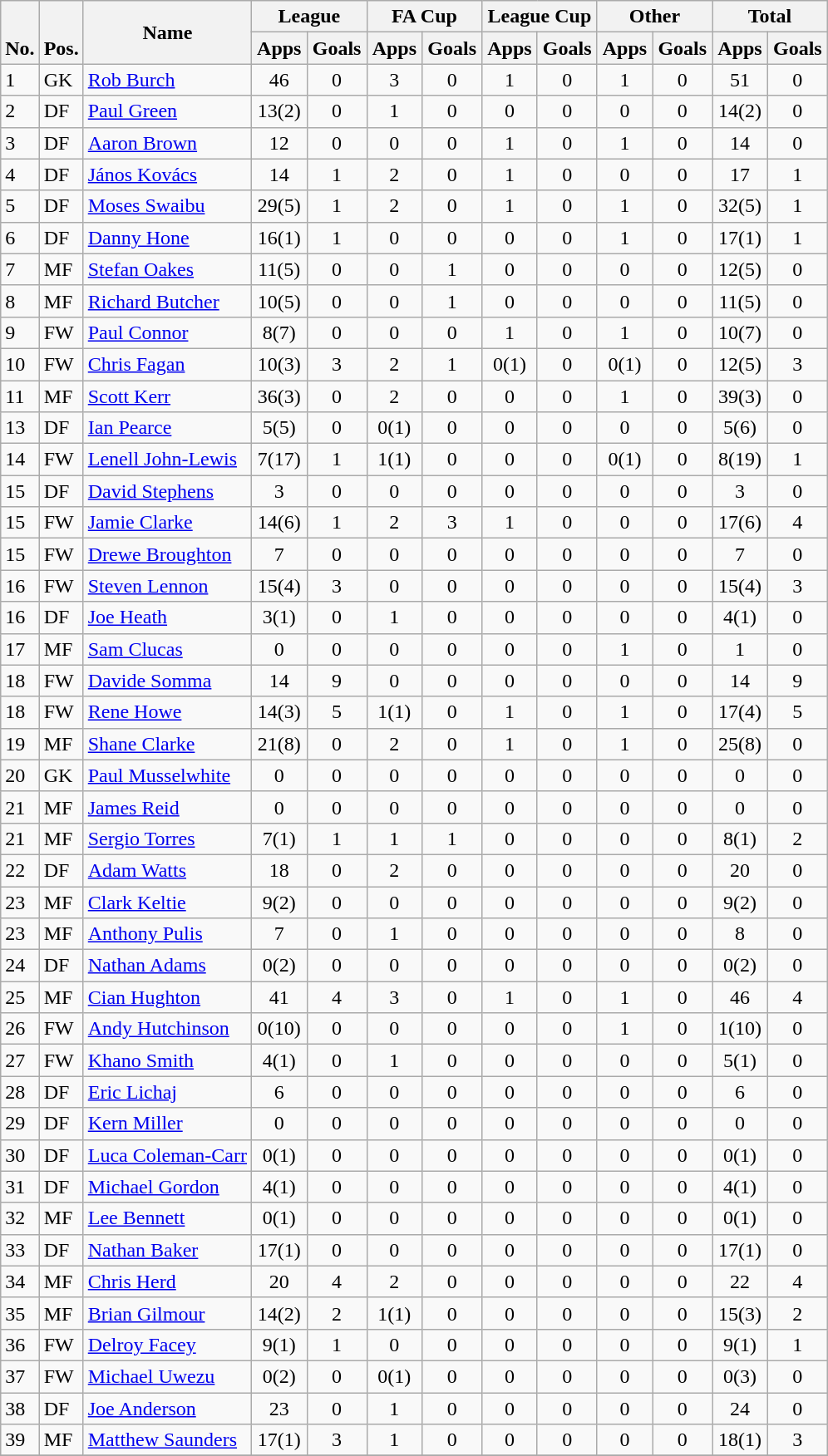<table class="wikitable" style="text-align:center">
<tr>
<th rowspan="2" valign="bottom">No.</th>
<th rowspan="2" valign="bottom">Pos.</th>
<th rowspan="2">Name</th>
<th colspan="2" width="85">League</th>
<th colspan="2" width="85">FA Cup</th>
<th colspan="2" width="85">League Cup</th>
<th colspan="2" width="85">Other</th>
<th colspan="2" width="85">Total</th>
</tr>
<tr>
<th>Apps</th>
<th>Goals</th>
<th>Apps</th>
<th>Goals</th>
<th>Apps</th>
<th>Goals</th>
<th>Apps</th>
<th>Goals</th>
<th>Apps</th>
<th>Goals</th>
</tr>
<tr>
<td align="left">1</td>
<td align="left">GK</td>
<td align="left"> <a href='#'>Rob Burch</a></td>
<td>46</td>
<td>0</td>
<td>3</td>
<td>0</td>
<td>1</td>
<td>0</td>
<td>1</td>
<td>0</td>
<td>51</td>
<td>0</td>
</tr>
<tr>
<td align="left">2</td>
<td align="left">DF</td>
<td align="left"> <a href='#'>Paul Green</a></td>
<td>13(2)</td>
<td>0</td>
<td>1</td>
<td>0</td>
<td>0</td>
<td>0</td>
<td>0</td>
<td>0</td>
<td>14(2)</td>
<td>0</td>
</tr>
<tr>
<td align="left">3</td>
<td align="left">DF</td>
<td align="left"> <a href='#'>Aaron Brown</a></td>
<td>12</td>
<td>0</td>
<td>0</td>
<td>0</td>
<td>1</td>
<td>0</td>
<td>1</td>
<td>0</td>
<td>14</td>
<td>0</td>
</tr>
<tr>
<td align="left">4</td>
<td align="left">DF</td>
<td align="left"> <a href='#'>János Kovács</a></td>
<td>14</td>
<td>1</td>
<td>2</td>
<td>0</td>
<td>1</td>
<td>0</td>
<td>0</td>
<td>0</td>
<td>17</td>
<td>1</td>
</tr>
<tr>
<td align="left">5</td>
<td align="left">DF</td>
<td align="left"> <a href='#'>Moses Swaibu</a></td>
<td>29(5)</td>
<td>1</td>
<td>2</td>
<td>0</td>
<td>1</td>
<td>0</td>
<td>1</td>
<td>0</td>
<td>32(5)</td>
<td>1</td>
</tr>
<tr>
<td align="left">6</td>
<td align="left">DF</td>
<td align="left"> <a href='#'>Danny Hone</a></td>
<td>16(1)</td>
<td>1</td>
<td>0</td>
<td>0</td>
<td>0</td>
<td>0</td>
<td>1</td>
<td>0</td>
<td>17(1)</td>
<td>1</td>
</tr>
<tr>
<td align="left">7</td>
<td align="left">MF</td>
<td align="left"> <a href='#'>Stefan Oakes</a></td>
<td>11(5)</td>
<td>0</td>
<td>0</td>
<td>1</td>
<td>0</td>
<td>0</td>
<td>0</td>
<td>0</td>
<td>12(5)</td>
<td>0</td>
</tr>
<tr>
<td align="left">8</td>
<td align="left">MF</td>
<td align="left"> <a href='#'>Richard Butcher</a></td>
<td>10(5)</td>
<td>0</td>
<td>0</td>
<td>1</td>
<td>0</td>
<td>0</td>
<td>0</td>
<td>0</td>
<td>11(5)</td>
<td>0</td>
</tr>
<tr>
<td align="left">9</td>
<td align="left">FW</td>
<td align="left"> <a href='#'>Paul Connor</a></td>
<td>8(7)</td>
<td>0</td>
<td>0</td>
<td>0</td>
<td>1</td>
<td>0</td>
<td>1</td>
<td>0</td>
<td>10(7)</td>
<td>0</td>
</tr>
<tr>
<td align="left">10</td>
<td align="left">FW</td>
<td align="left"> <a href='#'>Chris Fagan</a></td>
<td>10(3)</td>
<td>3</td>
<td>2</td>
<td>1</td>
<td>0(1)</td>
<td>0</td>
<td>0(1)</td>
<td>0</td>
<td>12(5)</td>
<td>3</td>
</tr>
<tr>
<td align="left">11</td>
<td align="left">MF</td>
<td align="left"> <a href='#'>Scott Kerr</a></td>
<td>36(3)</td>
<td>0</td>
<td>2</td>
<td>0</td>
<td>0</td>
<td>0</td>
<td>1</td>
<td>0</td>
<td>39(3)</td>
<td>0</td>
</tr>
<tr>
<td align="left">13</td>
<td align="left">DF</td>
<td align="left"> <a href='#'>Ian Pearce</a></td>
<td>5(5)</td>
<td>0</td>
<td>0(1)</td>
<td>0</td>
<td>0</td>
<td>0</td>
<td>0</td>
<td>0</td>
<td>5(6)</td>
<td>0</td>
</tr>
<tr>
<td align="left">14</td>
<td align="left">FW</td>
<td align="left"> <a href='#'>Lenell John-Lewis</a></td>
<td>7(17)</td>
<td>1</td>
<td>1(1)</td>
<td>0</td>
<td>0</td>
<td>0</td>
<td>0(1)</td>
<td>0</td>
<td>8(19)</td>
<td>1</td>
</tr>
<tr>
<td align="left">15</td>
<td align="left">DF</td>
<td align="left"> <a href='#'>David Stephens</a></td>
<td>3</td>
<td>0</td>
<td>0</td>
<td>0</td>
<td>0</td>
<td>0</td>
<td>0</td>
<td>0</td>
<td>3</td>
<td>0</td>
</tr>
<tr>
<td align="left">15</td>
<td align="left">FW</td>
<td align="left"> <a href='#'>Jamie Clarke</a></td>
<td>14(6)</td>
<td>1</td>
<td>2</td>
<td>3</td>
<td>1</td>
<td>0</td>
<td>0</td>
<td>0</td>
<td>17(6)</td>
<td>4</td>
</tr>
<tr>
<td align="left">15</td>
<td align="left">FW</td>
<td align="left"> <a href='#'>Drewe Broughton</a></td>
<td>7</td>
<td>0</td>
<td>0</td>
<td>0</td>
<td>0</td>
<td>0</td>
<td>0</td>
<td>0</td>
<td>7</td>
<td>0</td>
</tr>
<tr>
<td align="left">16</td>
<td align="left">FW</td>
<td align="left"> <a href='#'>Steven Lennon</a></td>
<td>15(4)</td>
<td>3</td>
<td>0</td>
<td>0</td>
<td>0</td>
<td>0</td>
<td>0</td>
<td>0</td>
<td>15(4)</td>
<td>3</td>
</tr>
<tr>
<td align="left">16</td>
<td align="left">DF</td>
<td align="left"> <a href='#'>Joe Heath</a></td>
<td>3(1)</td>
<td>0</td>
<td>1</td>
<td>0</td>
<td>0</td>
<td>0</td>
<td>0</td>
<td>0</td>
<td>4(1)</td>
<td>0</td>
</tr>
<tr>
<td align="left">17</td>
<td align="left">MF</td>
<td align="left"> <a href='#'>Sam Clucas</a></td>
<td>0</td>
<td>0</td>
<td>0</td>
<td>0</td>
<td>0</td>
<td>0</td>
<td>1</td>
<td>0</td>
<td>1</td>
<td>0</td>
</tr>
<tr>
<td align="left">18</td>
<td align="left">FW</td>
<td align="left"> <a href='#'>Davide Somma</a></td>
<td>14</td>
<td>9</td>
<td>0</td>
<td>0</td>
<td>0</td>
<td>0</td>
<td>0</td>
<td>0</td>
<td>14</td>
<td>9</td>
</tr>
<tr>
<td align="left">18</td>
<td align="left">FW</td>
<td align="left"> <a href='#'>Rene Howe</a></td>
<td>14(3)</td>
<td>5</td>
<td>1(1)</td>
<td>0</td>
<td>1</td>
<td>0</td>
<td>1</td>
<td>0</td>
<td>17(4)</td>
<td>5</td>
</tr>
<tr>
<td align="left">19</td>
<td align="left">MF</td>
<td align="left"> <a href='#'>Shane Clarke</a></td>
<td>21(8)</td>
<td>0</td>
<td>2</td>
<td>0</td>
<td>1</td>
<td>0</td>
<td>1</td>
<td>0</td>
<td>25(8)</td>
<td>0</td>
</tr>
<tr>
<td align="left">20</td>
<td align="left">GK</td>
<td align="left"> <a href='#'>Paul Musselwhite</a></td>
<td>0</td>
<td>0</td>
<td>0</td>
<td>0</td>
<td>0</td>
<td>0</td>
<td>0</td>
<td>0</td>
<td>0</td>
<td>0</td>
</tr>
<tr>
<td align="left">21</td>
<td align="left">MF</td>
<td align="left"> <a href='#'>James Reid</a></td>
<td>0</td>
<td>0</td>
<td>0</td>
<td>0</td>
<td>0</td>
<td>0</td>
<td>0</td>
<td>0</td>
<td>0</td>
<td>0</td>
</tr>
<tr>
<td align="left">21</td>
<td align="left">MF</td>
<td align="left"> <a href='#'>Sergio Torres</a></td>
<td>7(1)</td>
<td>1</td>
<td>1</td>
<td>1</td>
<td>0</td>
<td>0</td>
<td>0</td>
<td>0</td>
<td>8(1)</td>
<td>2</td>
</tr>
<tr>
<td align="left">22</td>
<td align="left">DF</td>
<td align="left"> <a href='#'>Adam Watts</a></td>
<td>18</td>
<td>0</td>
<td>2</td>
<td>0</td>
<td>0</td>
<td>0</td>
<td>0</td>
<td>0</td>
<td>20</td>
<td>0</td>
</tr>
<tr>
<td align="left">23</td>
<td align="left">MF</td>
<td align="left"> <a href='#'>Clark Keltie</a></td>
<td>9(2)</td>
<td>0</td>
<td>0</td>
<td>0</td>
<td>0</td>
<td>0</td>
<td>0</td>
<td>0</td>
<td>9(2)</td>
<td>0</td>
</tr>
<tr>
<td align="left">23</td>
<td align="left">MF</td>
<td align="left"> <a href='#'>Anthony Pulis</a></td>
<td>7</td>
<td>0</td>
<td>1</td>
<td>0</td>
<td>0</td>
<td>0</td>
<td>0</td>
<td>0</td>
<td>8</td>
<td>0</td>
</tr>
<tr>
<td align="left">24</td>
<td align="left">DF</td>
<td align="left"> <a href='#'>Nathan Adams</a></td>
<td>0(2)</td>
<td>0</td>
<td>0</td>
<td>0</td>
<td>0</td>
<td>0</td>
<td>0</td>
<td>0</td>
<td>0(2)</td>
<td>0</td>
</tr>
<tr>
<td align="left">25</td>
<td align="left">MF</td>
<td align="left"> <a href='#'>Cian Hughton</a></td>
<td>41</td>
<td>4</td>
<td>3</td>
<td>0</td>
<td>1</td>
<td>0</td>
<td>1</td>
<td>0</td>
<td>46</td>
<td>4</td>
</tr>
<tr>
<td align="left">26</td>
<td align="left">FW</td>
<td align="left"> <a href='#'>Andy Hutchinson</a></td>
<td>0(10)</td>
<td>0</td>
<td>0</td>
<td>0</td>
<td>0</td>
<td>0</td>
<td>1</td>
<td>0</td>
<td>1(10)</td>
<td>0</td>
</tr>
<tr>
<td align="left">27</td>
<td align="left">FW</td>
<td align="left"> <a href='#'>Khano Smith</a></td>
<td>4(1)</td>
<td>0</td>
<td>1</td>
<td>0</td>
<td>0</td>
<td>0</td>
<td>0</td>
<td>0</td>
<td>5(1)</td>
<td>0</td>
</tr>
<tr>
<td align="left">28</td>
<td align="left">DF</td>
<td align="left"> <a href='#'>Eric Lichaj</a></td>
<td>6</td>
<td>0</td>
<td>0</td>
<td>0</td>
<td>0</td>
<td>0</td>
<td>0</td>
<td>0</td>
<td>6</td>
<td>0</td>
</tr>
<tr>
<td align="left">29</td>
<td align="left">DF</td>
<td align="left"> <a href='#'>Kern Miller</a></td>
<td>0</td>
<td>0</td>
<td>0</td>
<td>0</td>
<td>0</td>
<td>0</td>
<td>0</td>
<td>0</td>
<td>0</td>
<td>0</td>
</tr>
<tr>
<td align="left">30</td>
<td align="left">DF</td>
<td align="left"> <a href='#'>Luca Coleman-Carr</a></td>
<td>0(1)</td>
<td>0</td>
<td>0</td>
<td>0</td>
<td>0</td>
<td>0</td>
<td>0</td>
<td>0</td>
<td>0(1)</td>
<td>0</td>
</tr>
<tr>
<td align="left">31</td>
<td align="left">DF</td>
<td align="left"> <a href='#'>Michael Gordon</a></td>
<td>4(1)</td>
<td>0</td>
<td>0</td>
<td>0</td>
<td>0</td>
<td>0</td>
<td>0</td>
<td>0</td>
<td>4(1)</td>
<td>0</td>
</tr>
<tr>
<td align="left">32</td>
<td align="left">MF</td>
<td align="left"> <a href='#'>Lee Bennett</a></td>
<td>0(1)</td>
<td>0</td>
<td>0</td>
<td>0</td>
<td>0</td>
<td>0</td>
<td>0</td>
<td>0</td>
<td>0(1)</td>
<td>0</td>
</tr>
<tr>
<td align="left">33</td>
<td align="left">DF</td>
<td align="left"> <a href='#'>Nathan Baker</a></td>
<td>17(1)</td>
<td>0</td>
<td>0</td>
<td>0</td>
<td>0</td>
<td>0</td>
<td>0</td>
<td>0</td>
<td>17(1)</td>
<td>0</td>
</tr>
<tr>
<td align="left">34</td>
<td align="left">MF</td>
<td align="left"> <a href='#'>Chris Herd</a></td>
<td>20</td>
<td>4</td>
<td>2</td>
<td>0</td>
<td>0</td>
<td>0</td>
<td>0</td>
<td>0</td>
<td>22</td>
<td>4</td>
</tr>
<tr>
<td align="left">35</td>
<td align="left">MF</td>
<td align="left"> <a href='#'>Brian Gilmour</a></td>
<td>14(2)</td>
<td>2</td>
<td>1(1)</td>
<td>0</td>
<td>0</td>
<td>0</td>
<td>0</td>
<td>0</td>
<td>15(3)</td>
<td>2</td>
</tr>
<tr>
<td align="left">36</td>
<td align="left">FW</td>
<td align="left"> <a href='#'>Delroy Facey</a></td>
<td>9(1)</td>
<td>1</td>
<td>0</td>
<td>0</td>
<td>0</td>
<td>0</td>
<td>0</td>
<td>0</td>
<td>9(1)</td>
<td>1</td>
</tr>
<tr>
<td align="left">37</td>
<td align="left">FW</td>
<td align="left"> <a href='#'>Michael Uwezu</a></td>
<td>0(2)</td>
<td>0</td>
<td>0(1)</td>
<td>0</td>
<td>0</td>
<td>0</td>
<td>0</td>
<td>0</td>
<td>0(3)</td>
<td>0</td>
</tr>
<tr>
<td align="left">38</td>
<td align="left">DF</td>
<td align="left"> <a href='#'>Joe Anderson</a></td>
<td>23</td>
<td>0</td>
<td>1</td>
<td>0</td>
<td>0</td>
<td>0</td>
<td>0</td>
<td>0</td>
<td>24</td>
<td>0</td>
</tr>
<tr>
<td align="left">39</td>
<td align="left">MF</td>
<td align="left"> <a href='#'>Matthew Saunders</a></td>
<td>17(1)</td>
<td>3</td>
<td>1</td>
<td>0</td>
<td>0</td>
<td>0</td>
<td>0</td>
<td>0</td>
<td>18(1)</td>
<td>3</td>
</tr>
<tr>
</tr>
</table>
